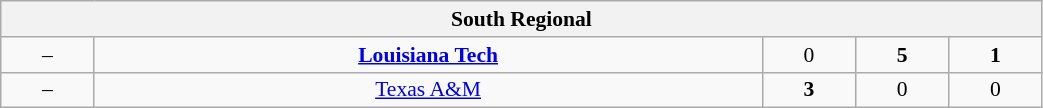<table class="wikitable" style="font-size:90%; width: 55%; text-align: center">
<tr>
<th colspan=5>South Regional</th>
</tr>
<tr>
<td>–</td>
<td><strong><a href='#'>Louisiana Tech</a></strong></td>
<td>0</td>
<td><strong>5</strong></td>
<td><strong>1</strong></td>
</tr>
<tr>
<td>–</td>
<td><a href='#'>Texas A&M</a></td>
<td><strong>3</strong></td>
<td>0</td>
<td>0</td>
</tr>
</table>
